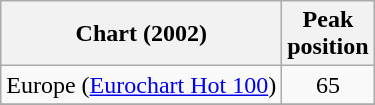<table class="wikitable sortable">
<tr>
<th>Chart (2002)</th>
<th>Peak<br>position</th>
</tr>
<tr>
<td>Europe (<a href='#'>Eurochart Hot 100</a>)</td>
<td align="center">65</td>
</tr>
<tr>
</tr>
<tr>
</tr>
<tr>
</tr>
<tr>
</tr>
</table>
